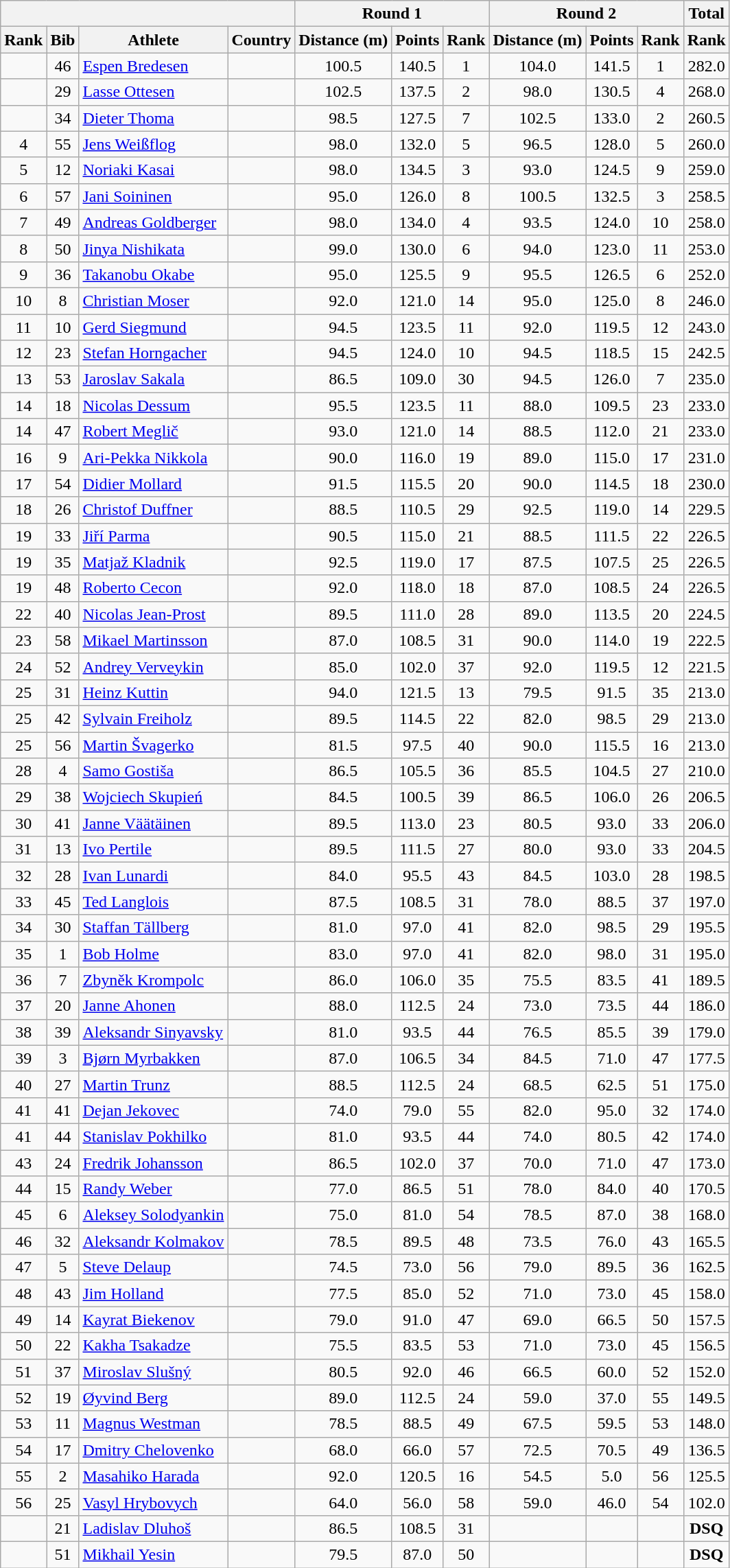<table class="wikitable sortable" style="text-align:center">
<tr>
<th colspan="4"></th>
<th colspan="3">Round 1</th>
<th colspan="3">Round 2</th>
<th>Total</th>
</tr>
<tr>
<th>Rank</th>
<th>Bib</th>
<th>Athlete</th>
<th>Country</th>
<th>Distance (m)</th>
<th>Points</th>
<th>Rank</th>
<th>Distance (m)</th>
<th>Points</th>
<th>Rank</th>
<th>Rank</th>
</tr>
<tr>
<td></td>
<td>46</td>
<td align="left"><a href='#'>Espen Bredesen</a></td>
<td align="left"></td>
<td>100.5</td>
<td>140.5</td>
<td>1</td>
<td>104.0</td>
<td>141.5</td>
<td>1</td>
<td>282.0</td>
</tr>
<tr>
<td></td>
<td>29</td>
<td align="left"><a href='#'>Lasse Ottesen</a></td>
<td align="left"></td>
<td>102.5</td>
<td>137.5</td>
<td>2</td>
<td>98.0</td>
<td>130.5</td>
<td>4</td>
<td>268.0</td>
</tr>
<tr>
<td></td>
<td>34</td>
<td align="left"><a href='#'>Dieter Thoma</a></td>
<td align="left"></td>
<td>98.5</td>
<td>127.5</td>
<td>7</td>
<td>102.5</td>
<td>133.0</td>
<td>2</td>
<td>260.5</td>
</tr>
<tr>
<td>4</td>
<td>55</td>
<td align="left"><a href='#'>Jens Weißflog</a></td>
<td align="left"></td>
<td>98.0</td>
<td>132.0</td>
<td>5</td>
<td>96.5</td>
<td>128.0</td>
<td>5</td>
<td>260.0</td>
</tr>
<tr>
<td>5</td>
<td>12</td>
<td align="left"><a href='#'>Noriaki Kasai</a></td>
<td align="left"></td>
<td>98.0</td>
<td>134.5</td>
<td>3</td>
<td>93.0</td>
<td>124.5</td>
<td>9</td>
<td>259.0</td>
</tr>
<tr>
<td>6</td>
<td>57</td>
<td align="left"><a href='#'>Jani Soininen</a></td>
<td align="left"></td>
<td>95.0</td>
<td>126.0</td>
<td>8</td>
<td>100.5</td>
<td>132.5</td>
<td>3</td>
<td>258.5</td>
</tr>
<tr>
<td>7</td>
<td>49</td>
<td align="left"><a href='#'>Andreas Goldberger</a></td>
<td align="left"></td>
<td>98.0</td>
<td>134.0</td>
<td>4</td>
<td>93.5</td>
<td>124.0</td>
<td>10</td>
<td>258.0</td>
</tr>
<tr>
<td>8</td>
<td>50</td>
<td align="left"><a href='#'>Jinya Nishikata</a></td>
<td align="left"></td>
<td>99.0</td>
<td>130.0</td>
<td>6</td>
<td>94.0</td>
<td>123.0</td>
<td>11</td>
<td>253.0</td>
</tr>
<tr>
<td>9</td>
<td>36</td>
<td align="left"><a href='#'>Takanobu Okabe</a></td>
<td align="left"></td>
<td>95.0</td>
<td>125.5</td>
<td>9</td>
<td>95.5</td>
<td>126.5</td>
<td>6</td>
<td>252.0</td>
</tr>
<tr>
<td>10</td>
<td>8</td>
<td align="left"><a href='#'>Christian Moser</a></td>
<td align="left"></td>
<td>92.0</td>
<td>121.0</td>
<td>14</td>
<td>95.0</td>
<td>125.0</td>
<td>8</td>
<td>246.0</td>
</tr>
<tr>
<td>11</td>
<td>10</td>
<td align="left"><a href='#'>Gerd Siegmund</a></td>
<td align="left"></td>
<td>94.5</td>
<td>123.5</td>
<td>11</td>
<td>92.0</td>
<td>119.5</td>
<td>12</td>
<td>243.0</td>
</tr>
<tr>
<td>12</td>
<td>23</td>
<td align="left"><a href='#'>Stefan Horngacher</a></td>
<td align="left"></td>
<td>94.5</td>
<td>124.0</td>
<td>10</td>
<td>94.5</td>
<td>118.5</td>
<td>15</td>
<td>242.5</td>
</tr>
<tr>
<td>13</td>
<td>53</td>
<td align="left"><a href='#'>Jaroslav Sakala</a></td>
<td align="left"></td>
<td>86.5</td>
<td>109.0</td>
<td>30</td>
<td>94.5</td>
<td>126.0</td>
<td>7</td>
<td>235.0</td>
</tr>
<tr>
<td>14</td>
<td>18</td>
<td align="left"><a href='#'>Nicolas Dessum</a></td>
<td align="left"></td>
<td>95.5</td>
<td>123.5</td>
<td>11</td>
<td>88.0</td>
<td>109.5</td>
<td>23</td>
<td>233.0</td>
</tr>
<tr>
<td>14</td>
<td>47</td>
<td align="left"><a href='#'>Robert Meglič</a></td>
<td align="left"></td>
<td>93.0</td>
<td>121.0</td>
<td>14</td>
<td>88.5</td>
<td>112.0</td>
<td>21</td>
<td>233.0</td>
</tr>
<tr>
<td>16</td>
<td>9</td>
<td align="left"><a href='#'>Ari-Pekka Nikkola</a></td>
<td align="left"></td>
<td>90.0</td>
<td>116.0</td>
<td>19</td>
<td>89.0</td>
<td>115.0</td>
<td>17</td>
<td>231.0</td>
</tr>
<tr>
<td>17</td>
<td>54</td>
<td align="left"><a href='#'>Didier Mollard</a></td>
<td align="left"></td>
<td>91.5</td>
<td>115.5</td>
<td>20</td>
<td>90.0</td>
<td>114.5</td>
<td>18</td>
<td>230.0</td>
</tr>
<tr>
<td>18</td>
<td>26</td>
<td align="left"><a href='#'>Christof Duffner</a></td>
<td align="left"></td>
<td>88.5</td>
<td>110.5</td>
<td>29</td>
<td>92.5</td>
<td>119.0</td>
<td>14</td>
<td>229.5</td>
</tr>
<tr>
<td>19</td>
<td>33</td>
<td align="left"><a href='#'>Jiří Parma</a></td>
<td align="left"></td>
<td>90.5</td>
<td>115.0</td>
<td>21</td>
<td>88.5</td>
<td>111.5</td>
<td>22</td>
<td>226.5</td>
</tr>
<tr>
<td>19</td>
<td>35</td>
<td align="left"><a href='#'>Matjaž Kladnik</a></td>
<td align="left"></td>
<td>92.5</td>
<td>119.0</td>
<td>17</td>
<td>87.5</td>
<td>107.5</td>
<td>25</td>
<td>226.5</td>
</tr>
<tr>
<td>19</td>
<td>48</td>
<td align="left"><a href='#'>Roberto Cecon</a></td>
<td align="left"></td>
<td>92.0</td>
<td>118.0</td>
<td>18</td>
<td>87.0</td>
<td>108.5</td>
<td>24</td>
<td>226.5</td>
</tr>
<tr>
<td>22</td>
<td>40</td>
<td align="left"><a href='#'>Nicolas Jean-Prost</a></td>
<td align="left"></td>
<td>89.5</td>
<td>111.0</td>
<td>28</td>
<td>89.0</td>
<td>113.5</td>
<td>20</td>
<td>224.5</td>
</tr>
<tr>
<td>23</td>
<td>58</td>
<td align="left"><a href='#'>Mikael Martinsson</a></td>
<td align="left"></td>
<td>87.0</td>
<td>108.5</td>
<td>31</td>
<td>90.0</td>
<td>114.0</td>
<td>19</td>
<td>222.5</td>
</tr>
<tr>
<td>24</td>
<td>52</td>
<td align="left"><a href='#'>Andrey Verveykin</a></td>
<td align="left"></td>
<td>85.0</td>
<td>102.0</td>
<td>37</td>
<td>92.0</td>
<td>119.5</td>
<td>12</td>
<td>221.5</td>
</tr>
<tr>
<td>25</td>
<td>31</td>
<td align="left"><a href='#'>Heinz Kuttin</a></td>
<td align="left"></td>
<td>94.0</td>
<td>121.5</td>
<td>13</td>
<td>79.5</td>
<td>91.5</td>
<td>35</td>
<td>213.0</td>
</tr>
<tr>
<td>25</td>
<td>42</td>
<td align="left"><a href='#'>Sylvain Freiholz</a></td>
<td align="left"></td>
<td>89.5</td>
<td>114.5</td>
<td>22</td>
<td>82.0</td>
<td>98.5</td>
<td>29</td>
<td>213.0</td>
</tr>
<tr>
<td>25</td>
<td>56</td>
<td align="left"><a href='#'>Martin Švagerko</a></td>
<td align="left"></td>
<td>81.5</td>
<td>97.5</td>
<td>40</td>
<td>90.0</td>
<td>115.5</td>
<td>16</td>
<td>213.0</td>
</tr>
<tr>
<td>28</td>
<td>4</td>
<td align="left"><a href='#'>Samo Gostiša</a></td>
<td align="left"></td>
<td>86.5</td>
<td>105.5</td>
<td>36</td>
<td>85.5</td>
<td>104.5</td>
<td>27</td>
<td>210.0</td>
</tr>
<tr>
<td>29</td>
<td>38</td>
<td align="left"><a href='#'>Wojciech Skupień</a></td>
<td align="left"></td>
<td>84.5</td>
<td>100.5</td>
<td>39</td>
<td>86.5</td>
<td>106.0</td>
<td>26</td>
<td>206.5</td>
</tr>
<tr>
<td>30</td>
<td>41</td>
<td align="left"><a href='#'>Janne Väätäinen</a></td>
<td align="left"></td>
<td>89.5</td>
<td>113.0</td>
<td>23</td>
<td>80.5</td>
<td>93.0</td>
<td>33</td>
<td>206.0</td>
</tr>
<tr>
<td>31</td>
<td>13</td>
<td align="left"><a href='#'>Ivo Pertile</a></td>
<td align="left"></td>
<td>89.5</td>
<td>111.5</td>
<td>27</td>
<td>80.0</td>
<td>93.0</td>
<td>33</td>
<td>204.5</td>
</tr>
<tr>
<td>32</td>
<td>28</td>
<td align="left"><a href='#'>Ivan Lunardi</a></td>
<td align="left"></td>
<td>84.0</td>
<td>95.5</td>
<td>43</td>
<td>84.5</td>
<td>103.0</td>
<td>28</td>
<td>198.5</td>
</tr>
<tr>
<td>33</td>
<td>45</td>
<td align="left"><a href='#'>Ted Langlois</a></td>
<td align="left"></td>
<td>87.5</td>
<td>108.5</td>
<td>31</td>
<td>78.0</td>
<td>88.5</td>
<td>37</td>
<td>197.0</td>
</tr>
<tr>
<td>34</td>
<td>30</td>
<td align="left"><a href='#'>Staffan Tällberg</a></td>
<td align="left"></td>
<td>81.0</td>
<td>97.0</td>
<td>41</td>
<td>82.0</td>
<td>98.5</td>
<td>29</td>
<td>195.5</td>
</tr>
<tr>
<td>35</td>
<td>1</td>
<td align="left"><a href='#'>Bob Holme</a></td>
<td align="left"></td>
<td>83.0</td>
<td>97.0</td>
<td>41</td>
<td>82.0</td>
<td>98.0</td>
<td>31</td>
<td>195.0</td>
</tr>
<tr>
<td>36</td>
<td>7</td>
<td align="left"><a href='#'>Zbyněk Krompolc</a></td>
<td align="left"></td>
<td>86.0</td>
<td>106.0</td>
<td>35</td>
<td>75.5</td>
<td>83.5</td>
<td>41</td>
<td>189.5</td>
</tr>
<tr>
<td>37</td>
<td>20</td>
<td align="left"><a href='#'>Janne Ahonen</a></td>
<td align="left"></td>
<td>88.0</td>
<td>112.5</td>
<td>24</td>
<td>73.0</td>
<td>73.5</td>
<td>44</td>
<td>186.0</td>
</tr>
<tr>
<td>38</td>
<td>39</td>
<td align="left"><a href='#'>Aleksandr Sinyavsky</a></td>
<td align="left"></td>
<td>81.0</td>
<td>93.5</td>
<td>44</td>
<td>76.5</td>
<td>85.5</td>
<td>39</td>
<td>179.0</td>
</tr>
<tr>
<td>39</td>
<td>3</td>
<td align="left"><a href='#'>Bjørn Myrbakken</a></td>
<td align="left"></td>
<td>87.0</td>
<td>106.5</td>
<td>34</td>
<td>84.5</td>
<td>71.0</td>
<td>47</td>
<td>177.5</td>
</tr>
<tr>
<td>40</td>
<td>27</td>
<td align="left"><a href='#'>Martin Trunz</a></td>
<td align="left"></td>
<td>88.5</td>
<td>112.5</td>
<td>24</td>
<td>68.5</td>
<td>62.5</td>
<td>51</td>
<td>175.0</td>
</tr>
<tr>
<td>41</td>
<td>41</td>
<td align="left"><a href='#'>Dejan Jekovec</a></td>
<td align="left"></td>
<td>74.0</td>
<td>79.0</td>
<td>55</td>
<td>82.0</td>
<td>95.0</td>
<td>32</td>
<td>174.0</td>
</tr>
<tr>
<td>41</td>
<td>44</td>
<td align="left"><a href='#'>Stanislav Pokhilko</a></td>
<td align="left"></td>
<td>81.0</td>
<td>93.5</td>
<td>44</td>
<td>74.0</td>
<td>80.5</td>
<td>42</td>
<td>174.0</td>
</tr>
<tr>
<td>43</td>
<td>24</td>
<td align="left"><a href='#'>Fredrik Johansson</a></td>
<td align="left"></td>
<td>86.5</td>
<td>102.0</td>
<td>37</td>
<td>70.0</td>
<td>71.0</td>
<td>47</td>
<td>173.0</td>
</tr>
<tr>
<td>44</td>
<td>15</td>
<td align="left"><a href='#'>Randy Weber</a></td>
<td align="left"></td>
<td>77.0</td>
<td>86.5</td>
<td>51</td>
<td>78.0</td>
<td>84.0</td>
<td>40</td>
<td>170.5</td>
</tr>
<tr>
<td>45</td>
<td>6</td>
<td align="left"><a href='#'>Aleksey Solodyankin</a></td>
<td align="left"></td>
<td>75.0</td>
<td>81.0</td>
<td>54</td>
<td>78.5</td>
<td>87.0</td>
<td>38</td>
<td>168.0</td>
</tr>
<tr>
<td>46</td>
<td>32</td>
<td align="left"><a href='#'>Aleksandr Kolmakov</a></td>
<td align="left"></td>
<td>78.5</td>
<td>89.5</td>
<td>48</td>
<td>73.5</td>
<td>76.0</td>
<td>43</td>
<td>165.5</td>
</tr>
<tr>
<td>47</td>
<td>5</td>
<td align="left"><a href='#'>Steve Delaup</a></td>
<td align="left"></td>
<td>74.5</td>
<td>73.0</td>
<td>56</td>
<td>79.0</td>
<td>89.5</td>
<td>36</td>
<td>162.5</td>
</tr>
<tr>
<td>48</td>
<td>43</td>
<td align="left"><a href='#'>Jim Holland</a></td>
<td align="left"></td>
<td>77.5</td>
<td>85.0</td>
<td>52</td>
<td>71.0</td>
<td>73.0</td>
<td>45</td>
<td>158.0</td>
</tr>
<tr>
<td>49</td>
<td>14</td>
<td align="left"><a href='#'>Kayrat Biekenov</a></td>
<td align="left"></td>
<td>79.0</td>
<td>91.0</td>
<td>47</td>
<td>69.0</td>
<td>66.5</td>
<td>50</td>
<td>157.5</td>
</tr>
<tr>
<td>50</td>
<td>22</td>
<td align="left"><a href='#'>Kakha Tsakadze</a></td>
<td align="left"></td>
<td>75.5</td>
<td>83.5</td>
<td>53</td>
<td>71.0</td>
<td>73.0</td>
<td>45</td>
<td>156.5</td>
</tr>
<tr>
<td>51</td>
<td>37</td>
<td align="left"><a href='#'>Miroslav Slušný</a></td>
<td align="left"></td>
<td>80.5</td>
<td>92.0</td>
<td>46</td>
<td>66.5</td>
<td>60.0</td>
<td>52</td>
<td>152.0</td>
</tr>
<tr>
<td>52</td>
<td>19</td>
<td align="left"><a href='#'>Øyvind Berg</a></td>
<td align="left"></td>
<td>89.0</td>
<td>112.5</td>
<td>24</td>
<td>59.0</td>
<td>37.0</td>
<td>55</td>
<td>149.5</td>
</tr>
<tr>
<td>53</td>
<td>11</td>
<td align="left"><a href='#'>Magnus Westman</a></td>
<td align="left"></td>
<td>78.5</td>
<td>88.5</td>
<td>49</td>
<td>67.5</td>
<td>59.5</td>
<td>53</td>
<td>148.0</td>
</tr>
<tr>
<td>54</td>
<td>17</td>
<td align="left"><a href='#'>Dmitry Chelovenko</a></td>
<td align="left"></td>
<td>68.0</td>
<td>66.0</td>
<td>57</td>
<td>72.5</td>
<td>70.5</td>
<td>49</td>
<td>136.5</td>
</tr>
<tr>
<td>55</td>
<td>2</td>
<td align="left"><a href='#'>Masahiko Harada</a></td>
<td align="left"></td>
<td>92.0</td>
<td>120.5</td>
<td>16</td>
<td>54.5</td>
<td>5.0</td>
<td>56</td>
<td>125.5</td>
</tr>
<tr>
<td>56</td>
<td>25</td>
<td align="left"><a href='#'>Vasyl Hrybovych</a></td>
<td align="left"></td>
<td>64.0</td>
<td>56.0</td>
<td>58</td>
<td>59.0</td>
<td>46.0</td>
<td>54</td>
<td>102.0</td>
</tr>
<tr>
<td></td>
<td>21</td>
<td align="left"><a href='#'>Ladislav Dluhoš</a></td>
<td align="left"></td>
<td>86.5</td>
<td>108.5</td>
<td>31</td>
<td></td>
<td></td>
<td></td>
<td><strong>DSQ</strong></td>
</tr>
<tr>
<td></td>
<td>51</td>
<td align="left"><a href='#'>Mikhail Yesin</a></td>
<td align="left"></td>
<td>79.5</td>
<td>87.0</td>
<td>50</td>
<td></td>
<td></td>
<td></td>
<td><strong>DSQ</strong></td>
</tr>
</table>
